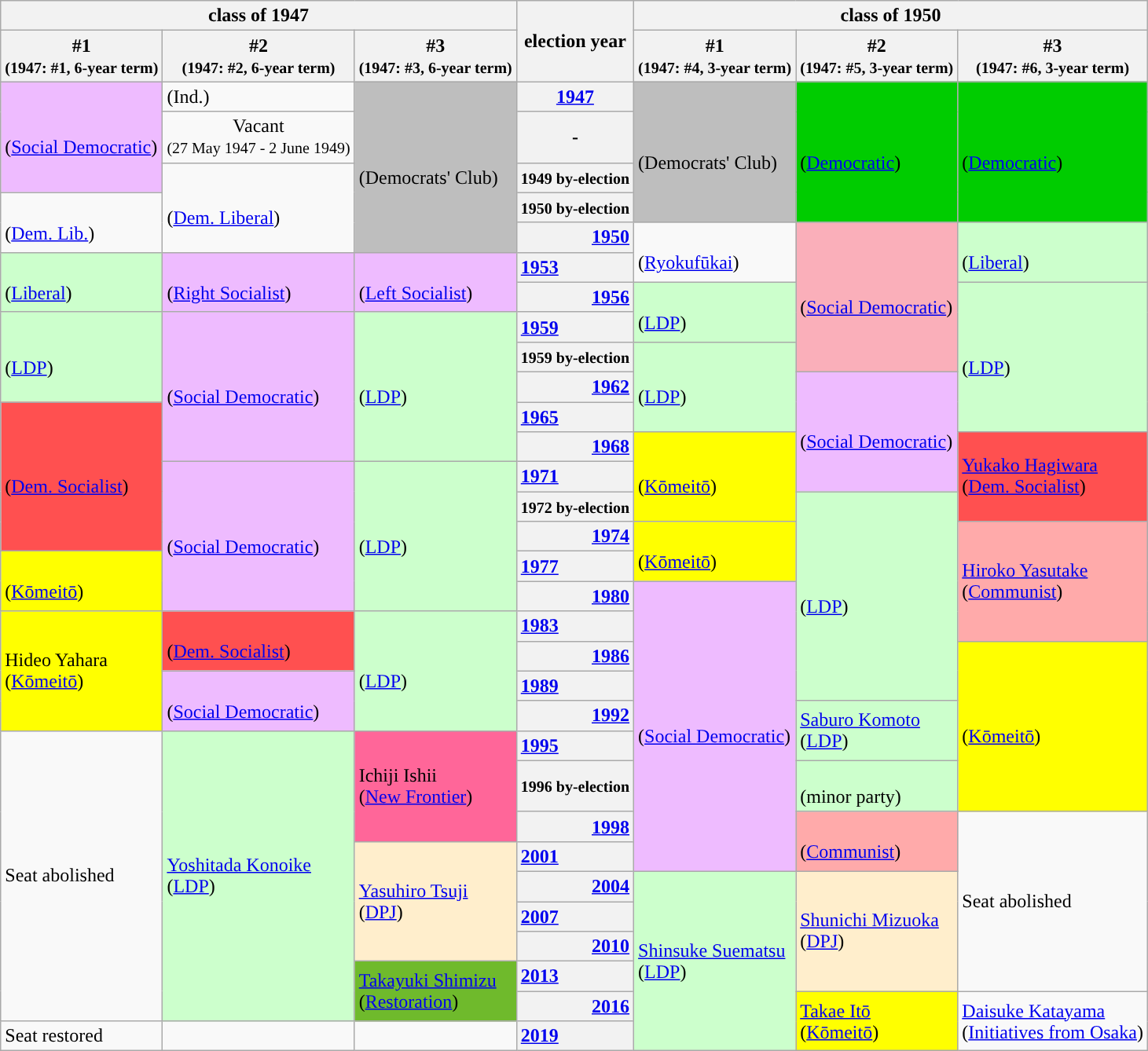<table class="wikitable" border="1">
<tr>
<th colspan="3">class of 1947</th>
<th rowspan="2">election year</th>
<th colspan="3">class of 1950</th>
</tr>
<tr>
<th>#1<br><small>(1947: #1, 6-year term)</small></th>
<th>#2<br><small>(1947: #2, 6-year term)</small></th>
<th>#3<br><small>(1947: #3, 6-year term)</small></th>
<th>#1<br><small>(1947: #4, 3-year term)</small></th>
<th>#2<br><small>(1947: #5, 3-year term)</small></th>
<th>#3<br><small>(1947: #6, 3-year term)</small></th>
</tr>
<tr>
<td rowspan="3" bgcolor="#EEBBFF"><br>(<a href='#'>Social Democratic</a>)</td>
<td> (Ind.)</td>
<td rowspan="5" bgcolor="#BEBEBE"><br>(Democrats' Club)</td>
<th style="text-align: center"><a href='#'>1947</a></th>
<td rowspan="4" bgcolor="#BEBEBE"><br>(Democrats' Club)</td>
<td rowspan="4" bgcolor="#00CC00"><br>(<a href='#'>Democratic</a>)</td>
<td rowspan="4" bgcolor="#00CC00"><br>(<a href='#'>Democratic</a>)</td>
</tr>
<tr>
<td align="center">Vacant<br><small>(27 May 1947 - 2 June 1949)</small></td>
<th style="text-align: center">-</th>
</tr>
<tr>
<td rowspan="3"><br>(<a href='#'>Dem. Liberal</a>)</td>
<th style="text-align: left"><small>1949 by-election</small></th>
</tr>
<tr>
<td rowspan="2"><br>(<a href='#'>Dem. Lib.</a>)</td>
<th style="text-align: left"><small>1950 by-election</small></th>
</tr>
<tr>
<th style="text-align: right"><a href='#'>1950</a></th>
<td rowspan="2"><br>(<a href='#'>Ryokufūkai</a>)</td>
<td rowspan="5" bgcolor="#FAAFBA"><br>(<a href='#'>Social Democratic</a>)</td>
<td rowspan="2" bgcolor="#CCFFCC"><br>(<a href='#'>Liberal</a>)</td>
</tr>
<tr>
<td rowspan="2" bgcolor="#CCFFCC"><br>(<a href='#'>Liberal</a>)</td>
<td rowspan="2" bgcolor="#EEBBFF"><br>(<a href='#'>Right Socialist</a>)</td>
<td rowspan="2" bgcolor="#EEBBFF"><br>(<a href='#'>Left Socialist</a>)</td>
<th style="text-align: left"><a href='#'>1953</a></th>
</tr>
<tr>
<th style="text-align: right"><a href='#'>1956</a></th>
<td rowspan="2" bgcolor="#CCFFCC"><br>(<a href='#'>LDP</a>)</td>
<td rowspan="5" bgcolor="#CCFFCC"><br>(<a href='#'>LDP</a>)</td>
</tr>
<tr>
<td rowspan="3" bgcolor="#CCFFCC"><br>(<a href='#'>LDP</a>)</td>
<td rowspan="5" bgcolor="#EEBBFF"><br>(<a href='#'>Social Democratic</a>)</td>
<td rowspan="5" bgcolor="#CCFFCC"><br>(<a href='#'>LDP</a>)</td>
<th style="text-align: left"><a href='#'>1959</a></th>
</tr>
<tr>
<th style="text-align: right"><small>1959 by-election</small></th>
<td rowspan="3" bgcolor="#CCFFCC"><br>(<a href='#'>LDP</a>)</td>
</tr>
<tr>
<th style="text-align: right"><a href='#'>1962</a></th>
<td rowspan="4" bgcolor="#EEBBFF"><br>(<a href='#'>Social Democratic</a>)</td>
</tr>
<tr>
<td rowspan="5" bgcolor="#FF5050"><br>(<a href='#'>Dem. Socialist</a>)</td>
<th style="text-align: left"><a href='#'>1965</a></th>
</tr>
<tr>
<th style="text-align: right"><a href='#'>1968</a></th>
<td rowspan="3" bgcolor="#FFFF00"><br>(<a href='#'>Kōmeitō</a>)</td>
<td rowspan="3" bgcolor="#FF5050"><a href='#'>Yukako Hagiwara</a><br>(<a href='#'>Dem. Socialist</a>)</td>
</tr>
<tr>
<td rowspan="5" bgcolor="#EEBBFF"><br>(<a href='#'>Social Democratic</a>)</td>
<td rowspan="5" bgcolor="#CCFFCC"><br>(<a href='#'>LDP</a>)</td>
<th style="text-align: left"><a href='#'>1971</a></th>
</tr>
<tr>
<th style="text-align: right"><small>1972 by-election</small></th>
<td rowspan="7" bgcolor="#CCFFCC"><br>(<a href='#'>LDP</a>)</td>
</tr>
<tr>
<th style="text-align: right"><a href='#'>1974</a></th>
<td rowspan="2" bgcolor="#FFFF00"><br>(<a href='#'>Kōmeitō</a>)</td>
<td rowspan="4" bgcolor="#FFAAAA"><a href='#'>Hiroko Yasutake</a><br>(<a href='#'>Communist</a>)</td>
</tr>
<tr>
<td rowspan="2" bgcolor="#FFFF00"><br>(<a href='#'>Kōmeitō</a>)</td>
<th style="text-align: left"><a href='#'>1977</a></th>
</tr>
<tr>
<th style="text-align: right"><a href='#'>1980</a></th>
<td rowspan="9" bgcolor="#EEBBFF"><br>(<a href='#'>Social Democratic</a>)</td>
</tr>
<tr>
<td rowspan="4" bgcolor="#FFFF00">Hideo Yahara<br>(<a href='#'>Kōmeitō</a>)</td>
<td rowspan="2" bgcolor="#FF5050"><br>(<a href='#'>Dem. Socialist</a>)</td>
<td rowspan="4" bgcolor="#CCFFCC"><br>(<a href='#'>LDP</a>)</td>
<th style="text-align: left"><a href='#'>1983</a></th>
</tr>
<tr>
<th style="text-align: right"><a href='#'>1986</a></th>
<td rowspan="5" bgcolor="#FFFF00"><br>(<a href='#'>Kōmeitō</a>)</td>
</tr>
<tr>
<td rowspan="2" bgcolor="#EEBBFF"><br>(<a href='#'>Social Democratic</a>)</td>
<th style="text-align: left"><a href='#'>1989</a></th>
</tr>
<tr>
<th style="text-align: right"><a href='#'>1992</a></th>
<td rowspan="2" bgcolor="#CCFFCC"><a href='#'>Saburo Komoto</a><br>(<a href='#'>LDP</a>)</td>
</tr>
<tr>
<td rowspan="9">Seat abolished</td>
<td rowspan="9" bgcolor="#CCFFCC"><a href='#'>Yoshitada Konoike</a><br>(<a href='#'>LDP</a>)</td>
<td rowspan="3" bgcolor="#FF6699">Ichiji Ishii<br>(<a href='#'>New Frontier</a>)</td>
<th style="text-align: left"><a href='#'>1995</a></th>
</tr>
<tr>
<th style="text-align: right"><small>1996 by-election</small></th>
<td rowspan="1" bgcolor="#CCFFCC"><br>(minor party)</td>
</tr>
<tr>
<th style="text-align: right"><a href='#'>1998</a></th>
<td rowspan="2" bgcolor="#FFAAAA"><br>(<a href='#'>Communist</a>)</td>
<td rowspan="6">Seat abolished</td>
</tr>
<tr>
<td rowspan="4" bgcolor="#FFEECC"><a href='#'>Yasuhiro Tsuji</a><br>(<a href='#'>DPJ</a>)</td>
<th style="text-align: left"><a href='#'>2001</a></th>
</tr>
<tr>
<th style="text-align: right"><a href='#'>2004</a></th>
<td rowspan="6" bgcolor="#CCFFCC"><a href='#'>Shinsuke Suematsu</a><br>(<a href='#'>LDP</a>)</td>
<td rowspan="4" bgcolor="#FFEECC"><a href='#'>Shunichi Mizuoka</a><br>(<a href='#'>DPJ</a>)</td>
</tr>
<tr>
<th style="text-align: left"><a href='#'>2007</a></th>
</tr>
<tr>
<th style="text-align: right"><a href='#'>2010</a></th>
</tr>
<tr>
<td rowspan="2" bgcolor="#6FBA2C"><a href='#'>Takayuki Shimizu</a><br>(<a href='#'>Restoration</a>)</td>
<th style="text-align: left"><a href='#'>2013</a></th>
</tr>
<tr>
<th style="text-align: right"><a href='#'>2016</a></th>
<td rowspan="2" bgcolor="#FFFF00"><a href='#'>Takae Itō</a><br>(<a href='#'>Kōmeitō</a>)</td>
<td rowspan="2" style="background:"><a href='#'>Daisuke Katayama</a><br>(<a href='#'>Initiatives from Osaka</a>)</td>
</tr>
<tr>
<td>Seat restored</td>
<td></td>
<td></td>
<th style="text-align: left"><a href='#'>2019</a></th>
</tr>
</table>
